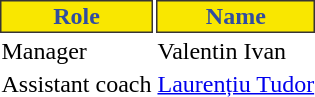<table class="toccolours">
<tr>
<th style="background:#f9e700;color:#304da1;border:1px solid #373435;">Role</th>
<th style="background:#f9e700;color:#304da1;border:1px solid #373435;">Name</th>
</tr>
<tr>
<td>Manager</td>
<td> Valentin Ivan</td>
</tr>
<tr>
<td>Assistant coach</td>
<td> <a href='#'>Laurențiu Tudor</a></td>
</tr>
</table>
